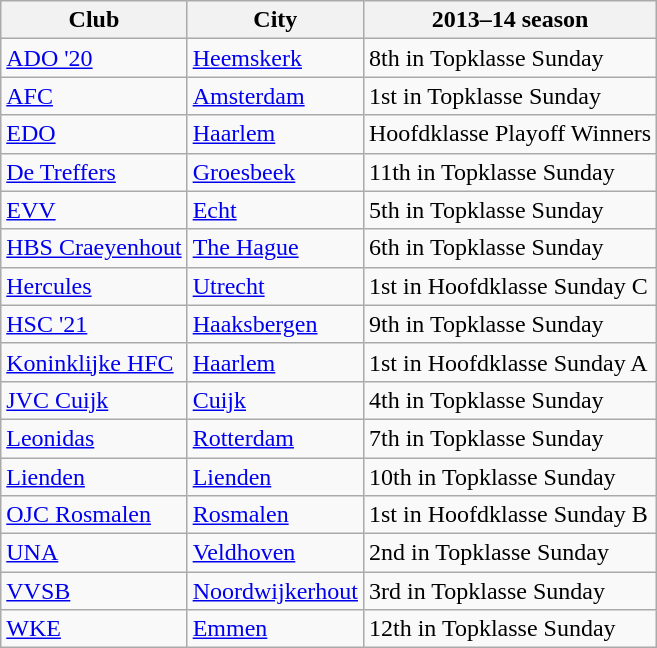<table class="wikitable">
<tr>
<th>Club</th>
<th>City</th>
<th>2013–14 season</th>
</tr>
<tr>
<td><a href='#'>ADO '20</a></td>
<td><a href='#'>Heemskerk</a></td>
<td>8th in Topklasse Sunday</td>
</tr>
<tr>
<td><a href='#'>AFC</a></td>
<td><a href='#'>Amsterdam</a></td>
<td>1st in Topklasse Sunday</td>
</tr>
<tr>
<td><a href='#'>EDO</a></td>
<td><a href='#'>Haarlem</a></td>
<td>Hoofdklasse Playoff Winners</td>
</tr>
<tr>
<td><a href='#'>De Treffers</a></td>
<td><a href='#'>Groesbeek</a></td>
<td>11th in Topklasse Sunday</td>
</tr>
<tr>
<td><a href='#'>EVV</a></td>
<td><a href='#'>Echt</a></td>
<td>5th in Topklasse Sunday</td>
</tr>
<tr>
<td><a href='#'>HBS Craeyenhout</a></td>
<td><a href='#'>The Hague</a></td>
<td>6th in Topklasse Sunday</td>
</tr>
<tr>
<td><a href='#'>Hercules</a></td>
<td><a href='#'>Utrecht</a></td>
<td>1st in Hoofdklasse Sunday C</td>
</tr>
<tr>
<td><a href='#'>HSC '21</a></td>
<td><a href='#'>Haaksbergen</a></td>
<td>9th in Topklasse Sunday</td>
</tr>
<tr>
<td><a href='#'>Koninklijke HFC</a></td>
<td><a href='#'>Haarlem</a></td>
<td>1st in Hoofdklasse Sunday A</td>
</tr>
<tr>
<td><a href='#'>JVC Cuijk</a></td>
<td><a href='#'>Cuijk</a></td>
<td>4th in Topklasse Sunday</td>
</tr>
<tr>
<td><a href='#'>Leonidas</a></td>
<td><a href='#'>Rotterdam</a></td>
<td>7th in Topklasse Sunday</td>
</tr>
<tr>
<td><a href='#'>Lienden</a></td>
<td><a href='#'>Lienden</a></td>
<td>10th in Topklasse Sunday</td>
</tr>
<tr>
<td><a href='#'>OJC Rosmalen</a></td>
<td><a href='#'>Rosmalen</a></td>
<td>1st in Hoofdklasse Sunday B</td>
</tr>
<tr>
<td><a href='#'>UNA</a></td>
<td><a href='#'>Veldhoven</a></td>
<td>2nd in Topklasse Sunday</td>
</tr>
<tr>
<td><a href='#'>VVSB</a></td>
<td><a href='#'>Noordwijkerhout</a></td>
<td>3rd in Topklasse Sunday</td>
</tr>
<tr>
<td><a href='#'>WKE</a></td>
<td><a href='#'>Emmen</a></td>
<td>12th in Topklasse Sunday</td>
</tr>
</table>
